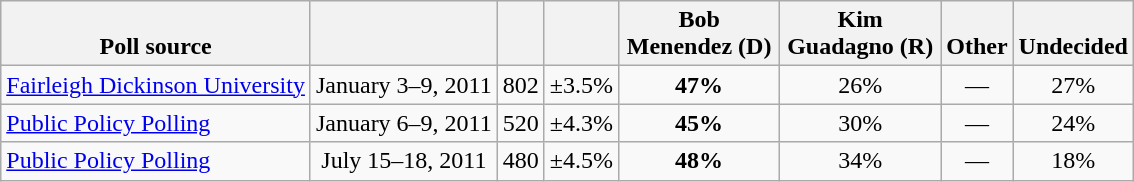<table class="wikitable" style="text-align:center">
<tr valign= bottom>
<th>Poll source</th>
<th></th>
<th></th>
<th></th>
<th style="width:100px;">Bob<br>Menendez (D)</th>
<th style="width:100px;">Kim<br>Guadagno (R)</th>
<th>Other</th>
<th>Undecided</th>
</tr>
<tr>
<td align=left><a href='#'>Fairleigh Dickinson University</a></td>
<td>January 3–9, 2011</td>
<td>802</td>
<td>±3.5%</td>
<td><strong>47%</strong></td>
<td>26%</td>
<td>—</td>
<td>27%</td>
</tr>
<tr>
<td align=left><a href='#'>Public Policy Polling </a></td>
<td>January 6–9, 2011</td>
<td>520</td>
<td>±4.3%</td>
<td><strong>45%</strong></td>
<td>30%</td>
<td>—</td>
<td>24%</td>
</tr>
<tr>
<td align=left><a href='#'>Public Policy Polling</a></td>
<td>July 15–18, 2011</td>
<td>480</td>
<td>±4.5%</td>
<td><strong>48%</strong></td>
<td>34%</td>
<td>—</td>
<td>18%</td>
</tr>
</table>
